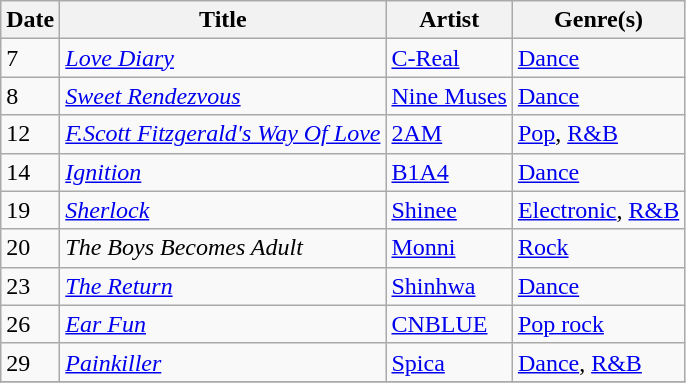<table class="wikitable" style="text-align: left;">
<tr>
<th>Date</th>
<th>Title</th>
<th>Artist</th>
<th>Genre(s)</th>
</tr>
<tr>
<td rowspan="1">7</td>
<td><em><a href='#'>Love Diary</a></em></td>
<td><a href='#'>C-Real</a></td>
<td><a href='#'>Dance</a></td>
</tr>
<tr>
<td rowspan="1">8</td>
<td><em><a href='#'>Sweet Rendezvous</a></em></td>
<td><a href='#'>Nine Muses</a></td>
<td><a href='#'>Dance</a></td>
</tr>
<tr>
<td rowspan="1">12</td>
<td><em><a href='#'>F.Scott Fitzgerald's Way Of Love</a></em></td>
<td><a href='#'>2AM</a></td>
<td><a href='#'>Pop</a>, <a href='#'>R&B</a></td>
</tr>
<tr>
<td rowspan="1">14</td>
<td><a href='#'><em>Ignition</em></a></td>
<td><a href='#'>B1A4</a></td>
<td><a href='#'>Dance</a></td>
</tr>
<tr>
<td rowspan="1">19</td>
<td><a href='#'><em>Sherlock</em></a></td>
<td><a href='#'>Shinee</a></td>
<td><a href='#'>Electronic</a>, <a href='#'>R&B</a></td>
</tr>
<tr>
<td>20</td>
<td><em>The Boys Becomes Adult</em></td>
<td><a href='#'>Monni</a></td>
<td><a href='#'>Rock</a></td>
</tr>
<tr>
<td rowspan="1">23</td>
<td><a href='#'><em>The Return</em></a></td>
<td><a href='#'>Shinhwa</a></td>
<td><a href='#'>Dance</a></td>
</tr>
<tr>
<td rowspan="1">26</td>
<td><em><a href='#'>Ear Fun</a></em></td>
<td><a href='#'>CNBLUE</a></td>
<td><a href='#'>Pop rock</a></td>
</tr>
<tr>
<td rowspan="1">29</td>
<td><a href='#'><em>Painkiller</em></a></td>
<td><a href='#'>Spica</a></td>
<td><a href='#'>Dance</a>, <a href='#'>R&B</a></td>
</tr>
<tr>
</tr>
</table>
